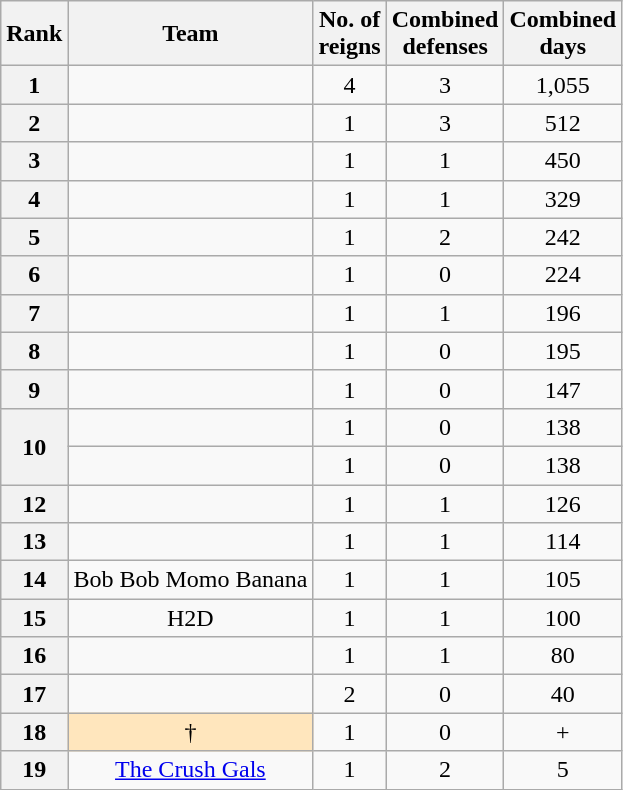<table class="wikitable sortable" style="text-align: center">
<tr>
<th>Rank</th>
<th>Team</th>
<th>No. of<br>reigns</th>
<th>Combined<br>defenses</th>
<th>Combined<br>days</th>
</tr>
<tr>
<th>1</th>
<td><br></td>
<td>4</td>
<td>3</td>
<td>1,055</td>
</tr>
<tr>
<th>2</th>
<td></td>
<td>1</td>
<td>3</td>
<td>512</td>
</tr>
<tr>
<th>3</th>
<td></td>
<td>1</td>
<td>1</td>
<td>450</td>
</tr>
<tr>
<th>4</th>
<td></td>
<td>1</td>
<td>1</td>
<td>329</td>
</tr>
<tr>
<th>5</th>
<td><br></td>
<td>1</td>
<td>2</td>
<td>242</td>
</tr>
<tr>
<th>6</th>
<td></td>
<td>1</td>
<td>0</td>
<td>224</td>
</tr>
<tr>
<th>7</th>
<td></td>
<td>1</td>
<td>1</td>
<td>196</td>
</tr>
<tr>
<th>8</th>
<td></td>
<td>1</td>
<td>0</td>
<td>195</td>
</tr>
<tr>
<th>9</th>
<td></td>
<td>1</td>
<td>0</td>
<td>147</td>
</tr>
<tr>
<th rowspan="2">10</th>
<td></td>
<td>1</td>
<td>0</td>
<td>138</td>
</tr>
<tr>
<td></td>
<td>1</td>
<td>0</td>
<td>138</td>
</tr>
<tr>
<th>12</th>
<td></td>
<td>1</td>
<td>1</td>
<td>126</td>
</tr>
<tr>
<th>13</th>
<td></td>
<td>1</td>
<td>1</td>
<td>114</td>
</tr>
<tr>
<th>14</th>
<td>Bob Bob Momo Banana<br></td>
<td>1</td>
<td>1</td>
<td>105</td>
</tr>
<tr>
<th>15</th>
<td>H2D<br></td>
<td>1</td>
<td>1</td>
<td>100</td>
</tr>
<tr>
<th>16</th>
<td><br></td>
<td>1</td>
<td>1</td>
<td>80</td>
</tr>
<tr>
<th>17</th>
<td></td>
<td>2</td>
<td>0</td>
<td>40</td>
</tr>
<tr>
<th>18</th>
<td style="background-color:#FFE6BD"> †</td>
<td>1</td>
<td>0</td>
<td>+</td>
</tr>
<tr>
<th>19</th>
<td><a href='#'>The Crush Gals</a><br></td>
<td>1</td>
<td>2</td>
<td>5</td>
</tr>
</table>
